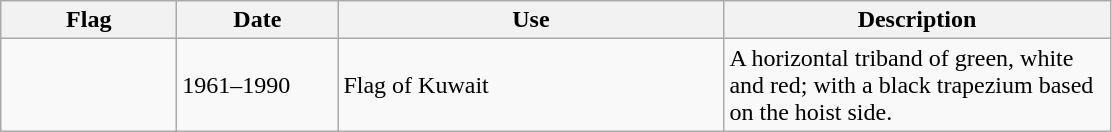<table class="wikitable">
<tr>
<th style="width:110px;">Flag</th>
<th style="width:100px;">Date</th>
<th style="width:250px;">Use</th>
<th style="width:250px;">Description</th>
</tr>
<tr>
<td></td>
<td>1961–1990</td>
<td>Flag of Kuwait</td>
<td>A horizontal triband of green, white and red; with a black trapezium based on the hoist side.</td>
</tr>
</table>
